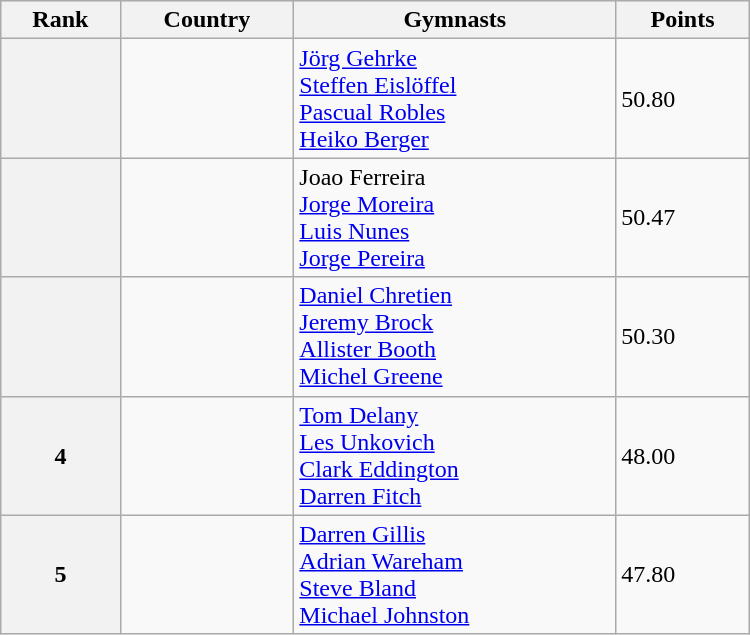<table class="wikitable" width=500>
<tr bgcolor="#efefef">
<th>Rank</th>
<th>Country</th>
<th>Gymnasts</th>
<th>Points</th>
</tr>
<tr>
<th></th>
<td></td>
<td><a href='#'>Jörg Gehrke</a> <br> <a href='#'>Steffen Eislöffel</a> <br> <a href='#'>Pascual Robles</a> <br> <a href='#'>Heiko Berger</a></td>
<td>50.80</td>
</tr>
<tr>
<th></th>
<td></td>
<td>Joao Ferreira <br> <a href='#'>Jorge Moreira</a> <br> <a href='#'>Luis Nunes</a> <br> <a href='#'>Jorge Pereira</a></td>
<td>50.47</td>
</tr>
<tr>
<th></th>
<td></td>
<td><a href='#'>Daniel Chretien</a> <br> <a href='#'>Jeremy Brock</a> <br> <a href='#'>Allister Booth</a> <br> <a href='#'>Michel Greene</a></td>
<td>50.30</td>
</tr>
<tr>
<th>4</th>
<td></td>
<td><a href='#'>Tom Delany</a> <br> <a href='#'>Les Unkovich</a> <br> <a href='#'>Clark Eddington</a> <br> <a href='#'>Darren Fitch</a></td>
<td>48.00</td>
</tr>
<tr>
<th>5</th>
<td></td>
<td><a href='#'>Darren Gillis</a> <br> <a href='#'>Adrian Wareham</a> <br> <a href='#'>Steve Bland</a> <br> <a href='#'>Michael Johnston</a></td>
<td>47.80</td>
</tr>
</table>
